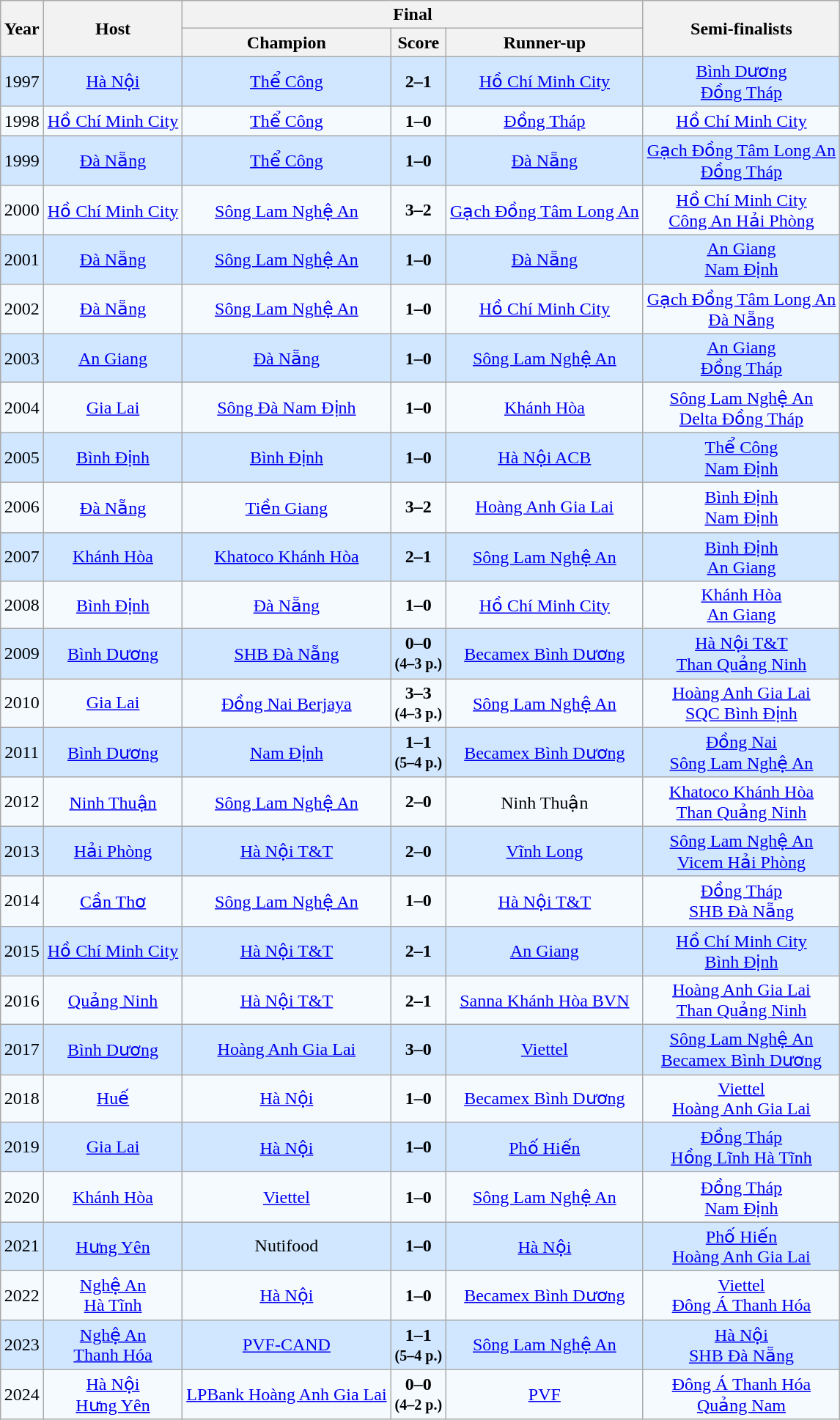<table class="wikitable" style="margin:1em auto;">
<tr>
<th rowspan=2>Year</th>
<th rowspan=2>Host</th>
<th colspan=3>Final</th>
<th rowspan=2>Semi-finalists</th>
</tr>
<tr>
<th>Champion</th>
<th>Score</th>
<th>Runner-up</th>
</tr>
<tr style="text-align:center; background:#d0e7ff;">
<td>1997</td>
<td><a href='#'>Hà Nội</a></td>
<td><a href='#'>Thể Công</a></td>
<td><strong>2–1</strong></td>
<td><a href='#'>Hồ Chí Minh City</a></td>
<td><a href='#'>Bình Dương</a><br><a href='#'>Đồng Tháp</a></td>
</tr>
<tr style="text-align:center; background:#f5faff;">
<td>1998</td>
<td><a href='#'>Hồ Chí Minh City</a></td>
<td><a href='#'>Thể Công</a></td>
<td><strong>1–0</strong></td>
<td><a href='#'>Đồng Tháp</a></td>
<td><a href='#'>Hồ Chí Minh City</a></td>
</tr>
<tr style="text-align:center; background:#d0e7ff;">
<td>1999</td>
<td><a href='#'>Đà Nẵng</a></td>
<td><a href='#'>Thể Công</a></td>
<td><strong>1–0</strong></td>
<td><a href='#'>Đà Nẵng</a></td>
<td><a href='#'>Gạch Đồng Tâm Long An</a><br><a href='#'>Đồng Tháp</a></td>
</tr>
<tr style="text-align:center; background:#f5faff;">
<td>2000</td>
<td><a href='#'>Hồ Chí Minh City</a></td>
<td><a href='#'>Sông Lam Nghệ An</a></td>
<td><strong>3–2</strong></td>
<td><a href='#'>Gạch Đồng Tâm Long An</a></td>
<td><a href='#'>Hồ Chí Minh City</a><br><a href='#'>Công An Hải Phòng</a></td>
</tr>
<tr style="text-align:center; background:#d0e7ff;">
<td>2001</td>
<td><a href='#'>Đà Nẵng</a></td>
<td><a href='#'>Sông Lam Nghệ An</a></td>
<td><strong>1–0</strong></td>
<td><a href='#'>Đà Nẵng</a></td>
<td><a href='#'>An Giang</a><br><a href='#'>Nam Định</a></td>
</tr>
<tr style="text-align:center; background:#f5faff;">
<td>2002</td>
<td><a href='#'>Đà Nẵng</a></td>
<td><a href='#'>Sông Lam Nghệ An</a></td>
<td><strong>1–0</strong></td>
<td><a href='#'>Hồ Chí Minh City</a></td>
<td><a href='#'>Gạch Đồng Tâm Long An</a><br><a href='#'>Đà Nẵng</a></td>
</tr>
<tr style="text-align:center; background:#d0e7ff;">
<td>2003</td>
<td><a href='#'>An Giang</a></td>
<td><a href='#'>Đà Nẵng</a></td>
<td><strong>1–0</strong></td>
<td><a href='#'>Sông Lam Nghệ An</a></td>
<td><a href='#'>An Giang</a><br><a href='#'>Đồng Tháp</a></td>
</tr>
<tr style="text-align:center; background:#f5faff;">
<td>2004</td>
<td><a href='#'>Gia Lai</a></td>
<td><a href='#'>Sông Đà Nam Định</a></td>
<td><strong>1–0</strong></td>
<td><a href='#'>Khánh Hòa</a></td>
<td><a href='#'>Sông Lam Nghệ An</a><br><a href='#'>Delta Đồng Tháp</a></td>
</tr>
<tr style="text-align:center; background:#d0e7ff;">
<td>2005</td>
<td><a href='#'>Bình Định</a></td>
<td><a href='#'>Bình Định</a></td>
<td><strong>1–0</strong></td>
<td><a href='#'>Hà Nội ACB</a></td>
<td><a href='#'>Thể Công</a><br><a href='#'>Nam Định</a></td>
</tr>
<tr>
</tr>
<tr style="text-align:center; background:#f5faff;">
<td>2006</td>
<td><a href='#'>Đà Nẵng</a></td>
<td><a href='#'>Tiền Giang</a></td>
<td><strong>3–2</strong></td>
<td><a href='#'>Hoàng Anh Gia Lai</a></td>
<td><a href='#'>Bình Định</a><br><a href='#'>Nam Định</a></td>
</tr>
<tr style="text-align:center; background:#d0e7ff;">
<td>2007</td>
<td><a href='#'>Khánh Hòa</a></td>
<td><a href='#'>Khatoco Khánh Hòa</a></td>
<td><strong>2–1</strong></td>
<td><a href='#'>Sông Lam Nghệ An</a></td>
<td><a href='#'>Bình Định</a><br><a href='#'>An Giang</a></td>
</tr>
<tr style="text-align:center; background:#f5faff;">
<td>2008</td>
<td><a href='#'>Bình Định</a></td>
<td><a href='#'>Đà Nẵng</a></td>
<td><strong>1–0</strong></td>
<td><a href='#'>Hồ Chí Minh City</a></td>
<td><a href='#'>Khánh Hòa</a><br><a href='#'>An Giang</a></td>
</tr>
<tr style="text-align:center; background:#d0e7ff;">
<td>2009</td>
<td><a href='#'>Bình Dương</a></td>
<td><a href='#'>SHB Đà Nẵng</a></td>
<td><strong>0–0<br><small>(4–3 p.)</small></strong></td>
<td><a href='#'>Becamex Bình Dương</a></td>
<td><a href='#'>Hà Nội T&T</a><br><a href='#'>Than Quảng Ninh</a></td>
</tr>
<tr style="text-align:center; background:#f5faff;">
<td>2010</td>
<td><a href='#'>Gia Lai</a></td>
<td><a href='#'>Đồng Nai Berjaya</a></td>
<td><strong>3–3<br><small>(4–3 p.)</small></strong></td>
<td><a href='#'>Sông Lam Nghệ An</a></td>
<td><a href='#'>Hoàng Anh Gia Lai</a><br><a href='#'>SQC Bình Định</a></td>
</tr>
<tr style="text-align:center; background:#d0e7ff;">
<td>2011</td>
<td><a href='#'>Bình Dương</a></td>
<td><a href='#'>Nam Định</a></td>
<td><strong>1–1<br><small>(5–4 p.)</small></strong></td>
<td><a href='#'>Becamex Bình Dương</a></td>
<td><a href='#'>Đồng Nai</a><br><a href='#'>Sông Lam Nghệ An</a></td>
</tr>
<tr style="text-align:center; background:#f5faff;">
<td>2012</td>
<td><a href='#'>Ninh Thuận</a></td>
<td><a href='#'>Sông Lam Nghệ An</a></td>
<td><strong>2–0</strong></td>
<td>Ninh Thuận</td>
<td><a href='#'>Khatoco Khánh Hòa</a><br><a href='#'>Than Quảng Ninh</a></td>
</tr>
<tr style="text-align:center; background:#d0e7ff;">
<td>2013</td>
<td><a href='#'>Hải Phòng</a></td>
<td><a href='#'>Hà Nội T&T</a></td>
<td><strong>2–0</strong></td>
<td><a href='#'>Vĩnh Long</a></td>
<td><a href='#'>Sông Lam Nghệ An</a><br><a href='#'>Vicem Hải Phòng</a></td>
</tr>
<tr style="text-align:center; background:#f5faff;">
<td>2014</td>
<td><a href='#'>Cần Thơ</a></td>
<td><a href='#'>Sông Lam Nghệ An</a></td>
<td><strong>1–0</strong></td>
<td><a href='#'>Hà Nội T&T</a></td>
<td><a href='#'>Đồng Tháp</a><br><a href='#'>SHB Đà Nẵng</a></td>
</tr>
<tr style="text-align:center; background:#d0e7ff;">
<td>2015</td>
<td><a href='#'>Hồ Chí Minh City</a></td>
<td><a href='#'>Hà Nội T&T</a></td>
<td><strong>2–1</strong></td>
<td><a href='#'>An Giang</a></td>
<td><a href='#'>Hồ Chí Minh City</a><br><a href='#'>Bình Định</a></td>
</tr>
<tr style="text-align:center; background:#f5faff;">
<td>2016</td>
<td><a href='#'>Quảng Ninh</a></td>
<td><a href='#'>Hà Nội T&T</a></td>
<td><strong>2–1</strong></td>
<td><a href='#'>Sanna Khánh Hòa BVN</a></td>
<td><a href='#'>Hoàng Anh Gia Lai</a><br><a href='#'>Than Quảng Ninh</a></td>
</tr>
<tr style="text-align:center; background:#d0e7ff;">
<td>2017</td>
<td><a href='#'>Bình Dương</a></td>
<td><a href='#'>Hoàng Anh Gia Lai</a></td>
<td><strong>3–0</strong></td>
<td><a href='#'>Viettel</a></td>
<td><a href='#'>Sông Lam Nghệ An</a><br><a href='#'>Becamex Bình Dương</a></td>
</tr>
<tr style="text-align:center; background:#f5faff;">
<td>2018</td>
<td><a href='#'>Huế</a></td>
<td><a href='#'>Hà Nội</a></td>
<td><strong>1–0</strong></td>
<td><a href='#'>Becamex Bình Dương</a></td>
<td><a href='#'>Viettel</a><br><a href='#'>Hoàng Anh Gia Lai</a></td>
</tr>
<tr style="text-align:center; background:#d0e7ff;">
<td>2019</td>
<td><a href='#'>Gia Lai</a></td>
<td><a href='#'>Hà Nội</a></td>
<td><strong>1–0</strong></td>
<td><a href='#'>Phố Hiến</a></td>
<td><a href='#'>Đồng Tháp</a><br><a href='#'>Hồng Lĩnh Hà Tĩnh</a></td>
</tr>
<tr style="text-align:center; background:#f5faff;">
<td>2020</td>
<td><a href='#'>Khánh Hòa</a></td>
<td><a href='#'>Viettel</a></td>
<td><strong>1–0</strong></td>
<td><a href='#'>Sông Lam Nghệ An</a></td>
<td><a href='#'>Đồng Tháp</a><br><a href='#'>Nam Định</a></td>
</tr>
<tr style="text-align:center; background:#d0e7ff;">
<td>2021</td>
<td><a href='#'>Hưng Yên</a></td>
<td>Nutifood</td>
<td><strong>1–0</strong></td>
<td><a href='#'>Hà Nội</a></td>
<td><a href='#'>Phố Hiến</a><br><a href='#'>Hoàng Anh Gia Lai</a></td>
</tr>
<tr style="text-align:center; background:#f5faff;">
<td>2022</td>
<td><a href='#'>Nghệ An</a><br><a href='#'>Hà Tĩnh</a></td>
<td><a href='#'>Hà Nội</a></td>
<td><strong>1–0</strong></td>
<td><a href='#'>Becamex Bình Dương</a></td>
<td><a href='#'>Viettel</a><br><a href='#'>Đông Á Thanh Hóa</a></td>
</tr>
<tr style="text-align:center; background:#d0e7ff;">
<td>2023</td>
<td><a href='#'>Nghệ An</a><br><a href='#'>Thanh Hóa</a></td>
<td><a href='#'>PVF-CAND</a></td>
<td><strong>1–1<br><small>(5–4 p.)</small></strong></td>
<td><a href='#'>Sông Lam Nghệ An</a></td>
<td><a href='#'>Hà Nội</a><br><a href='#'>SHB Đà Nẵng</a></td>
</tr>
<tr style="text-align:center; background:#f5faff;">
<td>2024</td>
<td><a href='#'>Hà Nội</a><br><a href='#'>Hưng Yên</a></td>
<td><a href='#'>LPBank Hoàng Anh Gia Lai</a></td>
<td><strong>0–0<br><small>(4–2 p.)</small></strong></td>
<td><a href='#'>PVF</a></td>
<td><a href='#'>Đông Á Thanh Hóa</a><br><a href='#'>Quảng Nam</a></td>
</tr>
</table>
